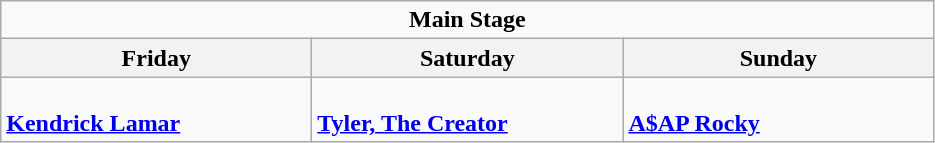<table class="wikitable">
<tr>
<td colspan="3" style="text-align:center;"><strong>Main Stage</strong></td>
</tr>
<tr>
<th>Friday</th>
<th>Saturday</th>
<th>Sunday</th>
</tr>
<tr>
<td style="text-align:left; vertical-align:top; width:200px;"><br><strong><a href='#'>Kendrick Lamar</a></strong></td>
<td style="text-align:left; vertical-align:top; width:200px;"><br><strong><a href='#'>Tyler, The Creator</a></strong></td>
<td style="text-align:left; vertical-align:top; width:200px;"><br><strong><a href='#'>A$AP Rocky</a></strong></td>
</tr>
</table>
